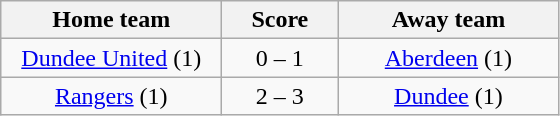<table class="wikitable" style="text-align: center">
<tr>
<th width=140>Home team</th>
<th width=70>Score</th>
<th width=140>Away team</th>
</tr>
<tr>
<td><a href='#'>Dundee United</a> (1)</td>
<td>0 – 1</td>
<td><a href='#'>Aberdeen</a> (1)</td>
</tr>
<tr>
<td><a href='#'>Rangers</a> (1)</td>
<td>2 – 3</td>
<td><a href='#'>Dundee</a> (1)</td>
</tr>
</table>
